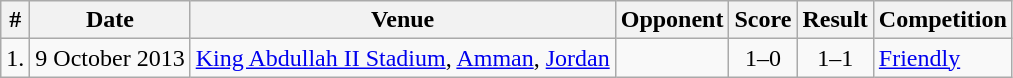<table class="wikitable">
<tr>
<th>#</th>
<th>Date</th>
<th>Venue</th>
<th>Opponent</th>
<th>Score</th>
<th>Result</th>
<th>Competition</th>
</tr>
<tr>
<td>1.</td>
<td>9 October 2013</td>
<td><a href='#'>King Abdullah II Stadium</a>, <a href='#'>Amman</a>, <a href='#'>Jordan</a></td>
<td></td>
<td align=center>1–0</td>
<td align=center>1–1</td>
<td><a href='#'>Friendly</a></td>
</tr>
</table>
